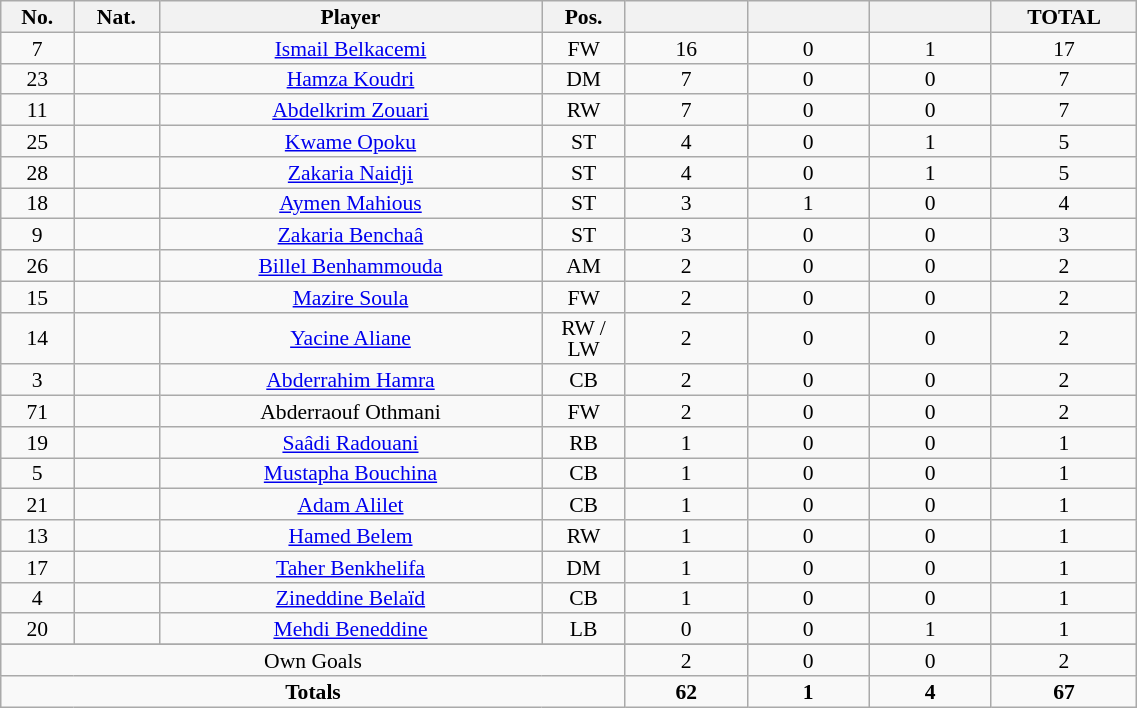<table class="wikitable sortable alternance"  style="font-size:90%; text-align:center; line-height:14px; width:60%;">
<tr>
<th width=10>No.</th>
<th width=10>Nat.</th>
<th width=140>Player</th>
<th width=10>Pos.</th>
<th width=40></th>
<th width=40></th>
<th width=40></th>
<th width=10>TOTAL</th>
</tr>
<tr>
<td>7</td>
<td></td>
<td><a href='#'>Ismail Belkacemi</a></td>
<td>FW</td>
<td>16</td>
<td>0</td>
<td>1</td>
<td>17</td>
</tr>
<tr>
<td>23</td>
<td></td>
<td><a href='#'>Hamza Koudri</a></td>
<td>DM</td>
<td>7</td>
<td>0</td>
<td>0</td>
<td>7</td>
</tr>
<tr>
<td>11</td>
<td></td>
<td><a href='#'>Abdelkrim Zouari</a></td>
<td>RW</td>
<td>7</td>
<td>0</td>
<td>0</td>
<td>7</td>
</tr>
<tr>
<td>25</td>
<td></td>
<td><a href='#'>Kwame Opoku</a></td>
<td>ST</td>
<td>4</td>
<td>0</td>
<td>1</td>
<td>5</td>
</tr>
<tr>
<td>28</td>
<td></td>
<td><a href='#'>Zakaria Naidji</a></td>
<td>ST</td>
<td>4</td>
<td>0</td>
<td>1</td>
<td>5</td>
</tr>
<tr>
<td>18</td>
<td></td>
<td><a href='#'>Aymen Mahious</a></td>
<td>ST</td>
<td>3</td>
<td>1</td>
<td>0</td>
<td>4</td>
</tr>
<tr>
<td>9</td>
<td></td>
<td><a href='#'>Zakaria Benchaâ</a></td>
<td>ST</td>
<td>3</td>
<td>0</td>
<td>0</td>
<td>3</td>
</tr>
<tr>
<td>26</td>
<td></td>
<td><a href='#'>Billel Benhammouda</a></td>
<td>AM</td>
<td>2</td>
<td>0</td>
<td>0</td>
<td>2</td>
</tr>
<tr>
<td>15</td>
<td></td>
<td><a href='#'>Mazire Soula</a></td>
<td>FW</td>
<td>2</td>
<td>0</td>
<td>0</td>
<td>2</td>
</tr>
<tr>
<td>14</td>
<td></td>
<td><a href='#'>Yacine Aliane</a></td>
<td>RW / LW</td>
<td>2</td>
<td>0</td>
<td>0</td>
<td>2</td>
</tr>
<tr>
<td>3</td>
<td></td>
<td><a href='#'>Abderrahim Hamra</a></td>
<td>CB</td>
<td>2</td>
<td>0</td>
<td>0</td>
<td>2</td>
</tr>
<tr>
<td>71</td>
<td></td>
<td>Abderraouf Othmani</td>
<td>FW</td>
<td>2</td>
<td>0</td>
<td>0</td>
<td>2</td>
</tr>
<tr>
<td>19</td>
<td></td>
<td><a href='#'>Saâdi Radouani</a></td>
<td>RB</td>
<td>1</td>
<td>0</td>
<td>0</td>
<td>1</td>
</tr>
<tr>
<td>5</td>
<td></td>
<td><a href='#'>Mustapha Bouchina</a></td>
<td>CB</td>
<td>1</td>
<td>0</td>
<td>0</td>
<td>1</td>
</tr>
<tr>
<td>21</td>
<td></td>
<td><a href='#'>Adam Alilet</a></td>
<td>CB</td>
<td>1</td>
<td>0</td>
<td>0</td>
<td>1</td>
</tr>
<tr>
<td>13</td>
<td></td>
<td><a href='#'>Hamed Belem</a></td>
<td>RW</td>
<td>1</td>
<td>0</td>
<td>0</td>
<td>1</td>
</tr>
<tr>
<td>17</td>
<td></td>
<td><a href='#'>Taher Benkhelifa</a></td>
<td>DM</td>
<td>1</td>
<td>0</td>
<td>0</td>
<td>1</td>
</tr>
<tr>
<td>4</td>
<td></td>
<td><a href='#'>Zineddine Belaïd</a></td>
<td>CB</td>
<td>1</td>
<td>0</td>
<td>0</td>
<td>1</td>
</tr>
<tr>
<td>20</td>
<td></td>
<td><a href='#'>Mehdi Beneddine</a></td>
<td>LB</td>
<td>0</td>
<td>0</td>
<td>1</td>
<td>1</td>
</tr>
<tr>
</tr>
<tr class="sortbottom">
<td colspan="4">Own Goals</td>
<td>2</td>
<td>0</td>
<td>0</td>
<td>2</td>
</tr>
<tr class="sortbottom">
<td colspan="4"><strong>Totals</strong></td>
<td><strong>62</strong></td>
<td><strong>1</strong></td>
<td><strong>4</strong></td>
<td><strong>67</strong></td>
</tr>
</table>
